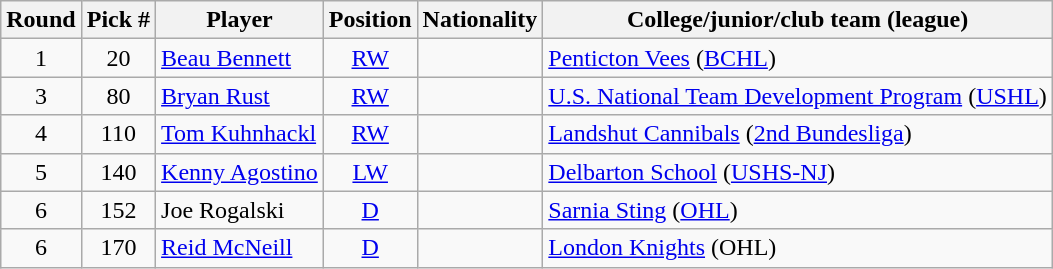<table class="wikitable">
<tr>
<th>Round</th>
<th>Pick #</th>
<th>Player</th>
<th>Position</th>
<th>Nationality</th>
<th>College/junior/club team (league)</th>
</tr>
<tr>
<td style="text-align:center">1</td>
<td style="text-align:center">20</td>
<td><a href='#'>Beau Bennett</a></td>
<td style="text-align:center"><a href='#'>RW</a></td>
<td></td>
<td><a href='#'>Penticton Vees</a> (<a href='#'>BCHL</a>)</td>
</tr>
<tr>
<td style="text-align:center">3</td>
<td style="text-align:center">80</td>
<td><a href='#'>Bryan Rust</a></td>
<td style="text-align:center"><a href='#'>RW</a></td>
<td></td>
<td><a href='#'>U.S. National Team Development Program</a> (<a href='#'>USHL</a>)</td>
</tr>
<tr>
<td style="text-align:center">4</td>
<td style="text-align:center">110</td>
<td><a href='#'>Tom Kuhnhackl</a></td>
<td style="text-align:center"><a href='#'>RW</a></td>
<td></td>
<td><a href='#'>Landshut Cannibals</a> (<a href='#'>2nd Bundesliga</a>)</td>
</tr>
<tr>
<td style="text-align:center">5</td>
<td style="text-align:center">140</td>
<td><a href='#'>Kenny Agostino</a></td>
<td style="text-align:center"><a href='#'>LW</a></td>
<td></td>
<td><a href='#'>Delbarton School</a> (<a href='#'>USHS-NJ</a>)</td>
</tr>
<tr>
<td style="text-align:center">6</td>
<td style="text-align:center">152</td>
<td>Joe Rogalski</td>
<td style="text-align:center"><a href='#'>D</a></td>
<td></td>
<td><a href='#'>Sarnia Sting</a> (<a href='#'>OHL</a>)</td>
</tr>
<tr>
<td style="text-align:center">6</td>
<td style="text-align:center">170</td>
<td><a href='#'>Reid McNeill</a></td>
<td style="text-align:center"><a href='#'>D</a></td>
<td></td>
<td><a href='#'>London Knights</a> (OHL)</td>
</tr>
</table>
